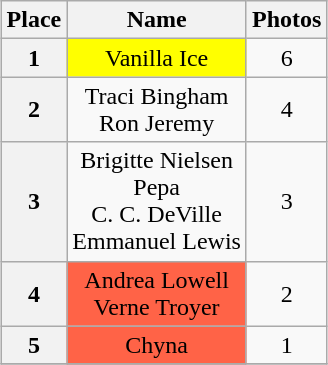<table class="wikitable" style="text-align:center;margin:1em auto">
<tr>
<th>Place</th>
<th>Name</th>
<th>Photos</th>
</tr>
<tr>
<th>1</th>
<td bgcolor="yellow">Vanilla Ice</td>
<td>6</td>
</tr>
<tr>
<th>2</th>
<td>Traci Bingham<br>Ron Jeremy</td>
<td>4</td>
</tr>
<tr>
<th>3</th>
<td>Brigitte Nielsen<br>Pepa<br>C. C. DeVille<br>Emmanuel Lewis</td>
<td>3</td>
</tr>
<tr>
<th>4</th>
<td bgcolor="tomato">Andrea Lowell<br>Verne Troyer</td>
<td>2</td>
</tr>
<tr>
<th>5</th>
<td bgcolor="tomato">Chyna</td>
<td>1</td>
</tr>
<tr>
</tr>
</table>
